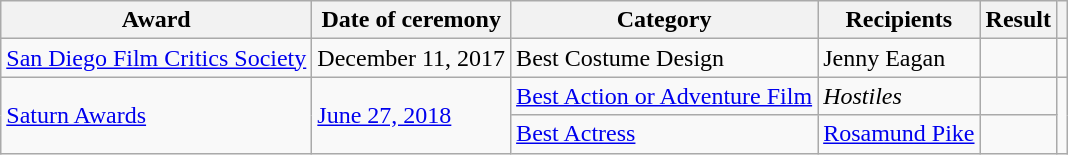<table class="wikitable plainrowheaders sortable">
<tr>
<th scope="col">Award</th>
<th scope="col">Date of ceremony</th>
<th scope="col">Category</th>
<th scope="col">Recipients</th>
<th scope="col">Result</th>
<th scope="col" class="unsortable"></th>
</tr>
<tr>
<td><a href='#'>San Diego Film Critics Society</a></td>
<td>December 11, 2017</td>
<td>Best Costume Design</td>
<td>Jenny Eagan</td>
<td></td>
<td style="text-align:center;"></td>
</tr>
<tr>
<td rowspan="2"><a href='#'>Saturn Awards</a></td>
<td rowspan="2"><a href='#'>June 27, 2018</a></td>
<td><a href='#'>Best Action or Adventure Film</a></td>
<td><em>Hostiles</em></td>
<td></td>
<td rowspan="2" style="text-align:center;"><br></td>
</tr>
<tr>
<td><a href='#'>Best Actress</a></td>
<td><a href='#'>Rosamund Pike</a></td>
<td></td>
</tr>
</table>
